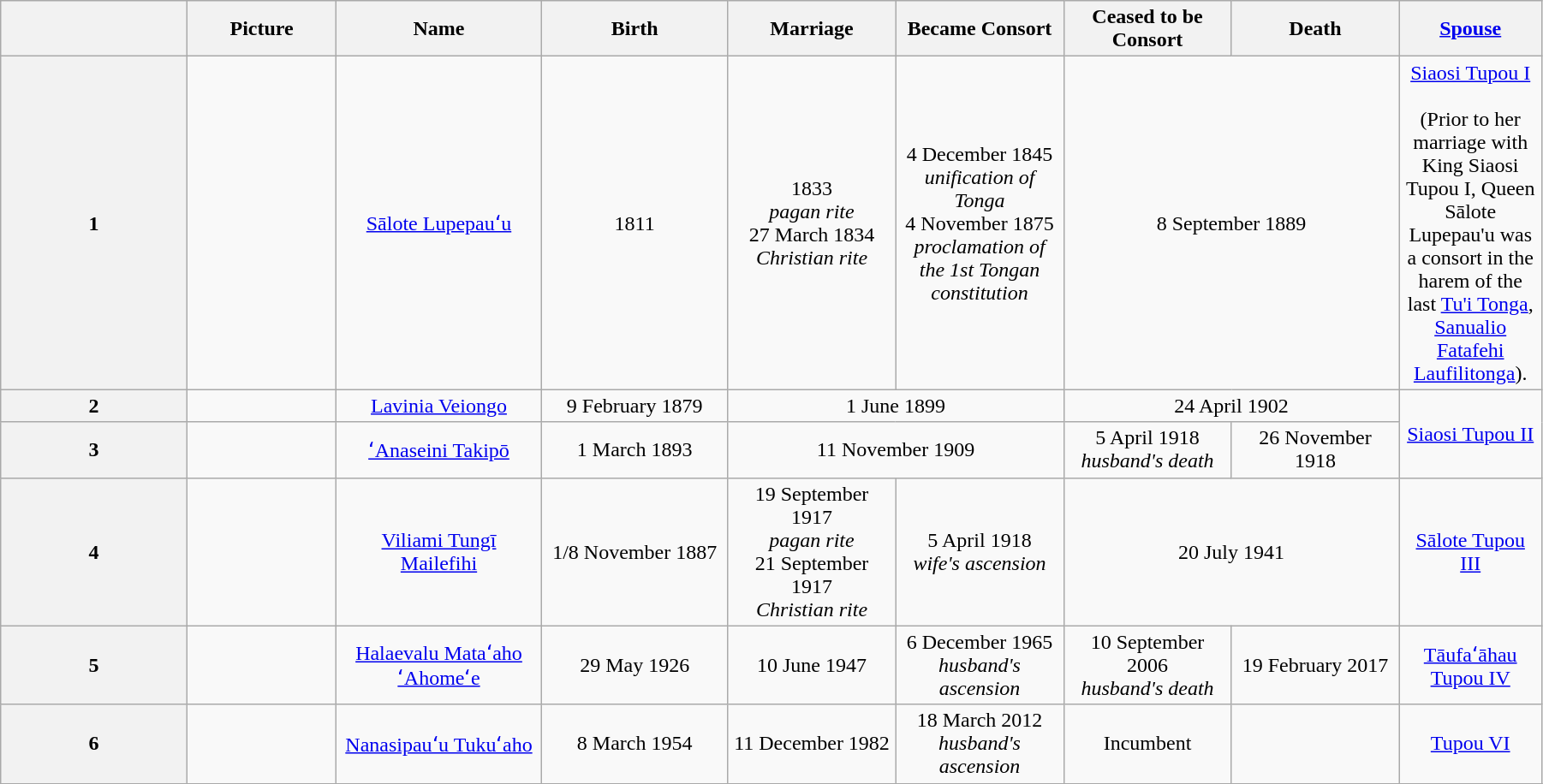<table width=95% class="wikitable">
<tr>
<th width="10%"></th>
<th width="8%">Picture</th>
<th width="11%">Name</th>
<th width="10%">Birth</th>
<th width="9%">Marriage</th>
<th width="9%">Became Consort</th>
<th width="9%">Ceased to be Consort</th>
<th width="9%">Death</th>
<th width="6%"><a href='#'>Spouse</a></th>
</tr>
<tr>
<th align="center">1</th>
<td align="center"></td>
<td align="center"><a href='#'>Sālote Lupepauʻu</a></td>
<td align="center">1811</td>
<td align="center">1833<br><em>pagan rite</em><br>27 March 1834<br><em>Christian rite</em></td>
<td align="center">4 December 1845<br><em>unification of Tonga</em><br>4 November 1875<br><em>proclamation of the 1st Tongan constitution</em></td>
<td align="center" colspan="2">8 September 1889</td>
<td align="center"><a href='#'>Siaosi Tupou I</a><br><br>(Prior to her marriage with King Siaosi Tupou I, Queen Sālote Lupepau'u was a consort in the harem of the last <a href='#'>Tu'i Tonga</a>, <a href='#'>Sanualio Fatafehi Laufilitonga</a>).</td>
</tr>
<tr>
<th align="center">2</th>
<td align="center"></td>
<td align="center"><a href='#'>Lavinia Veiongo</a></td>
<td align="center">9 February 1879</td>
<td align="center" colspan="2">1 June 1899</td>
<td align="center" colspan="2">24 April 1902</td>
<td align="center" rowspan="2"><a href='#'>Siaosi Tupou II</a><br></td>
</tr>
<tr>
<th align="center">3</th>
<td align="center"></td>
<td align="center"><a href='#'>ʻAnaseini Takipō</a></td>
<td align="center">1 March 1893</td>
<td align="center" colspan="2">11 November 1909</td>
<td align="center">5 April 1918<br><em>husband's death</em></td>
<td align="center">26 November 1918</td>
</tr>
<tr>
<th align="center">4</th>
<td align="center"></td>
<td align="center"><a href='#'>Viliami Tungī Mailefihi</a></td>
<td align="center">1/8 November 1887</td>
<td align="center">19 September 1917<br><em>pagan rite</em><br>21 September 1917<br><em>Christian rite</em></td>
<td align="center">5 April 1918<br><em>wife's ascension</em></td>
<td align="center" colspan="2">20 July 1941</td>
<td align="center"><a href='#'>Sālote Tupou III</a></td>
</tr>
<tr>
<th align="center">5</th>
<td align="center"></td>
<td align="center"><a href='#'>Halaevalu Mataʻaho ʻAhomeʻe</a></td>
<td align="center">29 May 1926</td>
<td align="center">10 June 1947</td>
<td align="center">6 December 1965<br><em>husband's ascension</em></td>
<td align="center">10 September 2006<br><em>husband's death</em></td>
<td align="center">19 February 2017</td>
<td align="center"><a href='#'>Tāufaʻāhau Tupou IV</a></td>
</tr>
<tr>
<th align="center">6</th>
<td align="center"></td>
<td align="center"><a href='#'>Nanasipauʻu Tukuʻaho</a></td>
<td align="center">8 March 1954</td>
<td align="center">11 December 1982</td>
<td align="center">18 March 2012<br><em>husband's ascension</em></td>
<td align="center">Incumbent</td>
<td align="center"></td>
<td align="center"><a href='#'>Tupou VI</a></td>
</tr>
<tr>
</tr>
</table>
